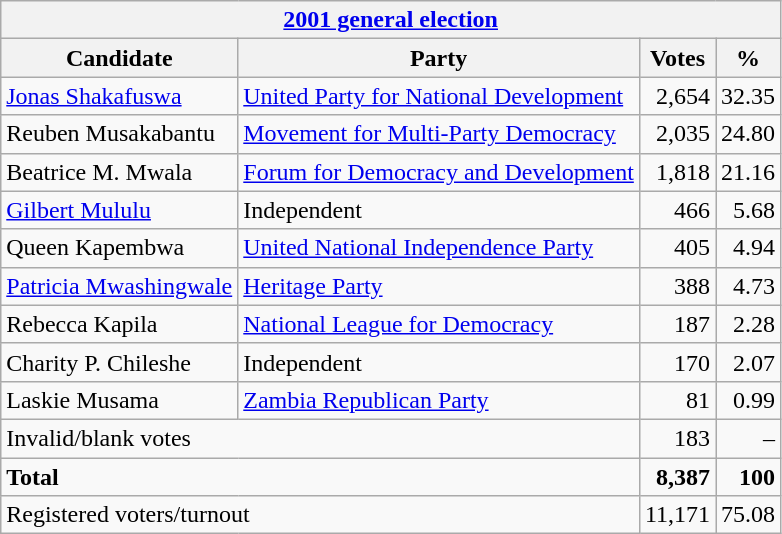<table class=wikitable style=text-align:right>
<tr>
<th colspan=4><a href='#'>2001 general election</a></th>
</tr>
<tr>
<th>Candidate</th>
<th>Party</th>
<th>Votes</th>
<th>%</th>
</tr>
<tr>
<td align=left><a href='#'>Jonas Shakafuswa</a></td>
<td align=left><a href='#'>United Party for National Development</a></td>
<td>2,654</td>
<td>32.35</td>
</tr>
<tr>
<td align=left>Reuben Musakabantu</td>
<td align=left><a href='#'>Movement for Multi-Party Democracy</a></td>
<td>2,035</td>
<td>24.80</td>
</tr>
<tr>
<td align=left>Beatrice M. Mwala</td>
<td align=left><a href='#'>Forum for Democracy and Development</a></td>
<td>1,818</td>
<td>21.16</td>
</tr>
<tr>
<td align=left><a href='#'>Gilbert Mululu</a></td>
<td align=left>Independent</td>
<td>466</td>
<td>5.68</td>
</tr>
<tr>
<td align=left>Queen Kapembwa</td>
<td align=left><a href='#'>United National Independence Party</a></td>
<td>405</td>
<td>4.94</td>
</tr>
<tr>
<td align=left><a href='#'>Patricia Mwashingwale</a></td>
<td align=left><a href='#'>Heritage Party</a></td>
<td>388</td>
<td>4.73</td>
</tr>
<tr>
<td align=left>Rebecca Kapila</td>
<td align=left><a href='#'>National League for Democracy</a></td>
<td>187</td>
<td>2.28</td>
</tr>
<tr>
<td align=left>Charity P. Chileshe</td>
<td align=left>Independent</td>
<td>170</td>
<td>2.07</td>
</tr>
<tr>
<td align=left>Laskie Musama</td>
<td align=left><a href='#'>Zambia Republican Party</a></td>
<td>81</td>
<td>0.99</td>
</tr>
<tr>
<td align=left colspan=2>Invalid/blank votes</td>
<td>183</td>
<td>–</td>
</tr>
<tr>
<td align=left colspan=2><strong>Total</strong></td>
<td><strong>8,387</strong></td>
<td><strong>100</strong></td>
</tr>
<tr>
<td align=left colspan=2>Registered voters/turnout</td>
<td>11,171</td>
<td>75.08</td>
</tr>
</table>
